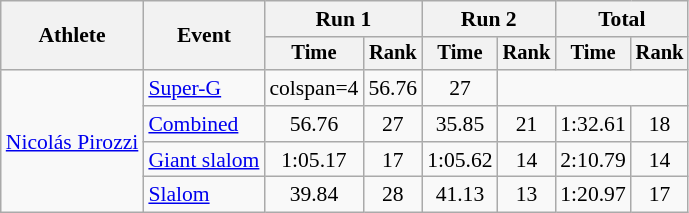<table class="wikitable" style="font-size:90%">
<tr>
<th rowspan=2>Athlete</th>
<th rowspan=2>Event</th>
<th colspan=2>Run 1</th>
<th colspan=2>Run 2</th>
<th colspan=2>Total</th>
</tr>
<tr style="font-size:95%">
<th>Time</th>
<th>Rank</th>
<th>Time</th>
<th>Rank</th>
<th>Time</th>
<th>Rank</th>
</tr>
<tr align=center>
<td align="left" rowspan="4"><a href='#'>Nicolás Pirozzi</a></td>
<td align="left"><a href='#'>Super-G</a></td>
<td>colspan=4</td>
<td>56.76</td>
<td>27</td>
</tr>
<tr align=center>
<td align="left"><a href='#'>Combined</a></td>
<td>56.76</td>
<td>27</td>
<td>35.85</td>
<td>21</td>
<td>1:32.61</td>
<td>18</td>
</tr>
<tr align=center>
<td align="left"><a href='#'>Giant slalom</a></td>
<td>1:05.17</td>
<td>17</td>
<td>1:05.62</td>
<td>14</td>
<td>2:10.79</td>
<td>14</td>
</tr>
<tr align=center>
<td align="left"><a href='#'>Slalom</a></td>
<td>39.84</td>
<td>28</td>
<td>41.13</td>
<td>13</td>
<td>1:20.97</td>
<td>17</td>
</tr>
</table>
